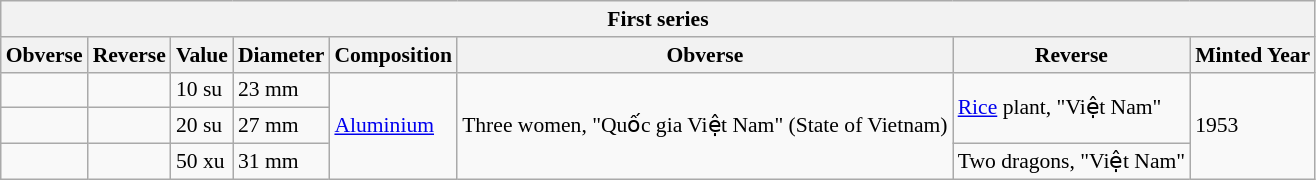<table class="wikitable" style="font-size: 90%">
<tr>
<th colspan=8>First series</th>
</tr>
<tr>
<th>Obverse</th>
<th>Reverse</th>
<th>Value</th>
<th>Diameter</th>
<th>Composition</th>
<th>Obverse</th>
<th>Reverse</th>
<th>Minted Year</th>
</tr>
<tr>
<td></td>
<td></td>
<td>10 su</td>
<td>23 mm</td>
<td rowspan=3><a href='#'>Aluminium</a></td>
<td rowspan=3>Three women, "Quốc gia Việt Nam" (State of Vietnam)</td>
<td rowspan=2><a href='#'>Rice</a> plant, "Việt Nam"</td>
<td rowspan=3>1953</td>
</tr>
<tr>
<td></td>
<td></td>
<td>20 su</td>
<td>27 mm</td>
</tr>
<tr>
<td></td>
<td></td>
<td>50 xu</td>
<td>31 mm</td>
<td>Two dragons, "Việt Nam"</td>
</tr>
</table>
